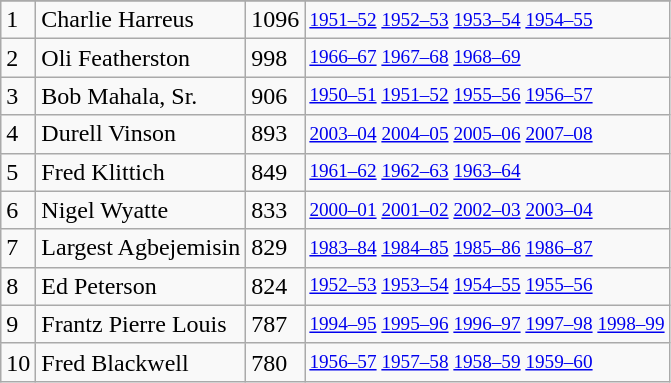<table class="wikitable">
<tr>
</tr>
<tr>
<td>1</td>
<td>Charlie Harreus</td>
<td>1096</td>
<td style="font-size:80%;"><a href='#'>1951–52</a> <a href='#'>1952–53</a> <a href='#'>1953–54</a> <a href='#'>1954–55</a></td>
</tr>
<tr>
<td>2</td>
<td>Oli Featherston</td>
<td>998</td>
<td style="font-size:80%;"><a href='#'>1966–67</a> <a href='#'>1967–68</a> <a href='#'>1968–69</a></td>
</tr>
<tr>
<td>3</td>
<td>Bob Mahala, Sr.</td>
<td>906</td>
<td style="font-size:80%;"><a href='#'>1950–51</a> <a href='#'>1951–52</a> <a href='#'>1955–56</a> <a href='#'>1956–57</a></td>
</tr>
<tr>
<td>4</td>
<td>Durell Vinson</td>
<td>893</td>
<td style="font-size:80%;"><a href='#'>2003–04</a> <a href='#'>2004–05</a> <a href='#'>2005–06</a> <a href='#'>2007–08</a></td>
</tr>
<tr>
<td>5</td>
<td>Fred Klittich</td>
<td>849</td>
<td style="font-size:80%;"><a href='#'>1961–62</a> <a href='#'>1962–63</a> <a href='#'>1963–64</a></td>
</tr>
<tr>
<td>6</td>
<td>Nigel Wyatte</td>
<td>833</td>
<td style="font-size:80%;"><a href='#'>2000–01</a> <a href='#'>2001–02</a> <a href='#'>2002–03</a> <a href='#'>2003–04</a></td>
</tr>
<tr>
<td>7</td>
<td>Largest Agbejemisin</td>
<td>829</td>
<td style="font-size:80%;"><a href='#'>1983–84</a> <a href='#'>1984–85</a> <a href='#'>1985–86</a> <a href='#'>1986–87</a></td>
</tr>
<tr>
<td>8</td>
<td>Ed Peterson</td>
<td>824</td>
<td style="font-size:80%;"><a href='#'>1952–53</a> <a href='#'>1953–54</a> <a href='#'>1954–55</a> <a href='#'>1955–56</a></td>
</tr>
<tr>
<td>9</td>
<td>Frantz Pierre Louis</td>
<td>787</td>
<td style="font-size:80%;"><a href='#'>1994–95</a> <a href='#'>1995–96</a> <a href='#'>1996–97</a> <a href='#'>1997–98</a> <a href='#'>1998–99</a></td>
</tr>
<tr>
<td>10</td>
<td>Fred Blackwell</td>
<td>780</td>
<td style="font-size:80%;"><a href='#'>1956–57</a> <a href='#'>1957–58</a> <a href='#'>1958–59</a> <a href='#'>1959–60</a></td>
</tr>
</table>
